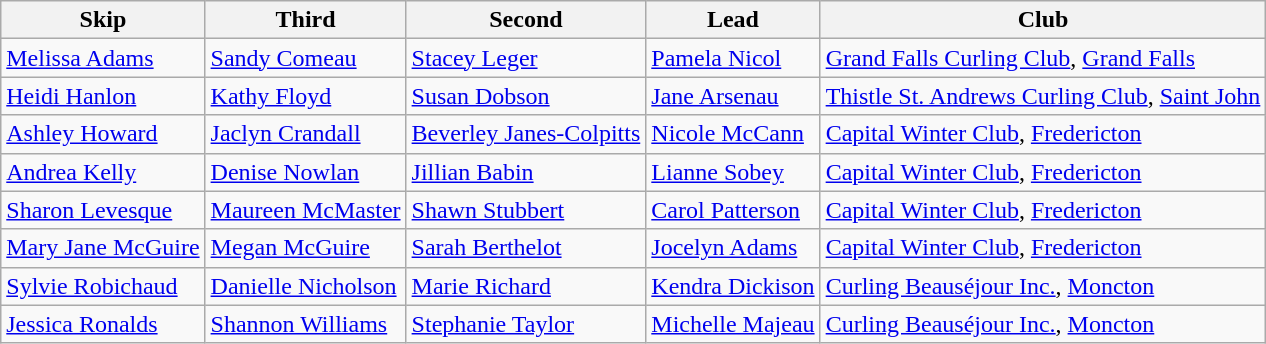<table class="wikitable">
<tr>
<th>Skip</th>
<th>Third</th>
<th>Second</th>
<th>Lead</th>
<th>Club</th>
</tr>
<tr>
<td><a href='#'>Melissa Adams</a></td>
<td><a href='#'>Sandy Comeau</a></td>
<td><a href='#'>Stacey Leger</a></td>
<td><a href='#'>Pamela Nicol</a></td>
<td><a href='#'>Grand Falls Curling Club</a>, <a href='#'>Grand Falls</a></td>
</tr>
<tr>
<td><a href='#'>Heidi Hanlon</a></td>
<td><a href='#'>Kathy Floyd</a></td>
<td><a href='#'>Susan Dobson</a></td>
<td><a href='#'>Jane Arsenau</a></td>
<td><a href='#'>Thistle St. Andrews Curling Club</a>, <a href='#'>Saint John</a></td>
</tr>
<tr>
<td><a href='#'>Ashley Howard</a></td>
<td><a href='#'>Jaclyn Crandall</a></td>
<td><a href='#'>Beverley Janes-Colpitts</a></td>
<td><a href='#'>Nicole McCann</a></td>
<td><a href='#'>Capital Winter Club</a>, <a href='#'>Fredericton</a></td>
</tr>
<tr>
<td><a href='#'>Andrea Kelly</a></td>
<td><a href='#'>Denise Nowlan</a></td>
<td><a href='#'>Jillian Babin</a></td>
<td><a href='#'>Lianne Sobey</a></td>
<td><a href='#'>Capital Winter Club</a>, <a href='#'>Fredericton</a></td>
</tr>
<tr>
<td><a href='#'>Sharon Levesque</a></td>
<td><a href='#'>Maureen McMaster</a></td>
<td><a href='#'>Shawn Stubbert</a></td>
<td><a href='#'>Carol Patterson</a></td>
<td><a href='#'>Capital Winter Club</a>, <a href='#'>Fredericton</a></td>
</tr>
<tr>
<td><a href='#'>Mary Jane McGuire</a></td>
<td><a href='#'>Megan McGuire</a></td>
<td><a href='#'>Sarah Berthelot</a></td>
<td><a href='#'>Jocelyn Adams</a></td>
<td><a href='#'>Capital Winter Club</a>, <a href='#'>Fredericton</a></td>
</tr>
<tr>
<td><a href='#'>Sylvie Robichaud</a></td>
<td><a href='#'>Danielle Nicholson</a></td>
<td><a href='#'>Marie Richard</a></td>
<td><a href='#'>Kendra Dickison</a></td>
<td><a href='#'>Curling Beauséjour Inc.</a>, <a href='#'>Moncton</a></td>
</tr>
<tr>
<td><a href='#'>Jessica Ronalds</a></td>
<td><a href='#'>Shannon Williams</a></td>
<td><a href='#'>Stephanie Taylor</a></td>
<td><a href='#'>Michelle Majeau</a></td>
<td><a href='#'>Curling Beauséjour Inc.</a>, <a href='#'>Moncton</a></td>
</tr>
</table>
